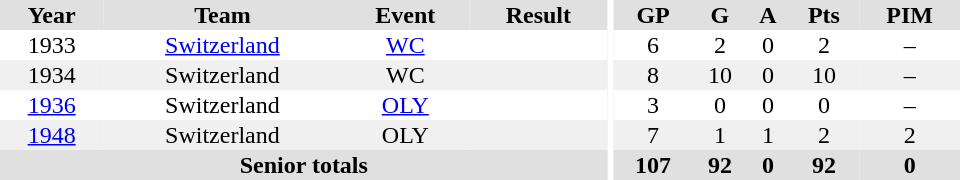<table border="0" cellpadding="1" cellspacing="0" ID="Table3" style="text-align:center; width:40em">
<tr ALIGN="center" bgcolor="#e0e0e0">
<th>Year</th>
<th>Team</th>
<th>Event</th>
<th>Result</th>
<th rowspan="100" bgcolor="#ffffff"></th>
<th>GP</th>
<th>G</th>
<th>A</th>
<th>Pts</th>
<th>PIM</th>
</tr>
<tr>
<td>1933</td>
<td><a href='#'>Switzerland</a></td>
<td><a href='#'>WC</a></td>
<td></td>
<td>6</td>
<td>2</td>
<td>0</td>
<td>2</td>
<td>–</td>
</tr>
<tr bgcolor="#f0f0f0">
<td>1934</td>
<td>Switzerland</td>
<td>WC</td>
<td></td>
<td>8</td>
<td>10</td>
<td>0</td>
<td>10</td>
<td>–</td>
</tr>
<tr>
<td><a href='#'>1936</a></td>
<td>Switzerland</td>
<td><a href='#'>OLY</a></td>
<td></td>
<td>3</td>
<td>0</td>
<td>0</td>
<td>0</td>
<td>–</td>
</tr>
<tr style="background:#f0f0f0;">
<td><a href='#'>1948</a></td>
<td>Switzerland</td>
<td>OLY</td>
<td></td>
<td>7</td>
<td>1</td>
<td>1</td>
<td>2</td>
<td>2</td>
</tr>
<tr bgcolor="#e0e0e0">
<th colspan="4">Senior totals</th>
<th>107</th>
<th>92</th>
<th>0</th>
<th>92</th>
<th>0</th>
</tr>
</table>
